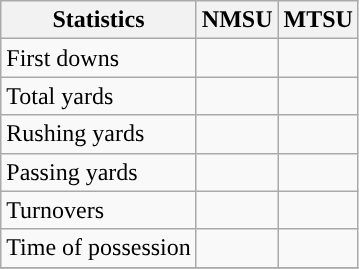<table class="wikitable">
<tr>
<th>Statistics</th>
<th>NMSU</th>
<th>MTSU</th>
</tr>
<tr>
<td>First downs</td>
<td></td>
<td></td>
</tr>
<tr>
<td>Total yards</td>
<td></td>
<td></td>
</tr>
<tr>
<td>Rushing yards</td>
<td></td>
<td></td>
</tr>
<tr>
<td>Passing yards</td>
<td></td>
<td></td>
</tr>
<tr>
<td>Turnovers</td>
<td></td>
<td></td>
</tr>
<tr>
<td>Time of possession</td>
<td></td>
<td></td>
</tr>
<tr>
</tr>
</table>
